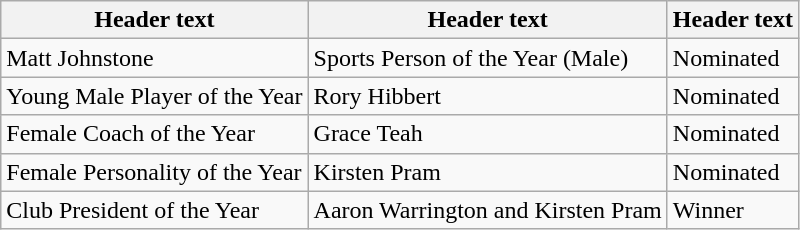<table class="wikitable">
<tr>
<th>Header text</th>
<th>Header text</th>
<th>Header text</th>
</tr>
<tr>
<td>Matt Johnstone</td>
<td>Sports Person of the Year (Male)</td>
<td>Nominated</td>
</tr>
<tr>
<td>Young Male Player of the Year</td>
<td>Rory Hibbert</td>
<td>Nominated</td>
</tr>
<tr>
<td>Female Coach of the Year</td>
<td>Grace Teah</td>
<td>Nominated</td>
</tr>
<tr>
<td>Female Personality of the Year</td>
<td>Kirsten Pram</td>
<td>Nominated</td>
</tr>
<tr>
<td>Club President of the Year</td>
<td>Aaron Warrington and Kirsten Pram</td>
<td>Winner</td>
</tr>
</table>
